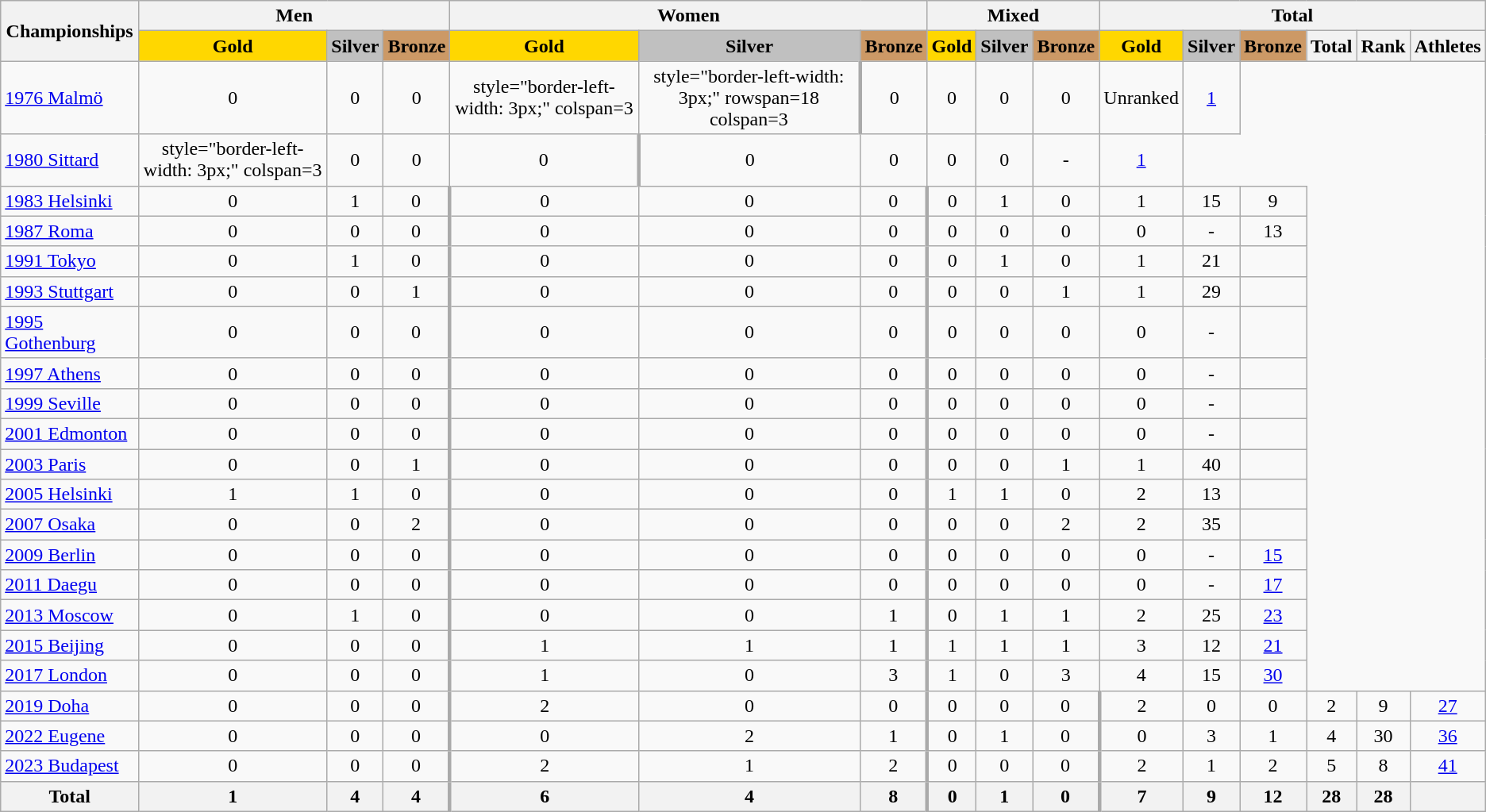<table class="wikitable" style="text-align:center">
<tr>
<th rowspan="2">Championships</th>
<th colspan="3">Men</th>
<th colspan="3">Women</th>
<th colspan="3">Mixed</th>
<th colspan="6">Total</th>
</tr>
<tr>
<th style="background-color: gold;">Gold</th>
<th style="background-color: silver;">Silver</th>
<th style="background-color: #cc9966;">Bronze</th>
<th style="background-color: gold;">Gold</th>
<th style="background-color: silver;">Silver</th>
<th style="background-color: #cc9966;">Bronze</th>
<th style="background-color: gold;">Gold</th>
<th style="background-color: silver;">Silver</th>
<th style="background-color: #cc9966;">Bronze</th>
<th style="background-color: gold;">Gold</th>
<th style="background-color: silver;">Silver</th>
<th style="background-color: #cc9966;">Bronze</th>
<th>Total</th>
<th>Rank</th>
<th>Athletes</th>
</tr>
<tr>
<td align="left"><a href='#'>1976 Malmö</a></td>
<td>0</td>
<td>0</td>
<td>0</td>
<td>style="border-left-width: 3px;" colspan=3 </td>
<td>style="border-left-width: 3px;" rowspan=18 colspan=3 </td>
<td style="border-left-width: 3px;">0</td>
<td>0</td>
<td>0</td>
<td>0</td>
<td>Unranked</td>
<td><a href='#'>1</a></td>
</tr>
<tr>
<td align="left"><a href='#'>1980 Sittard</a></td>
<td>style="border-left-width: 3px;" colspan=3 </td>
<td>0</td>
<td>0</td>
<td>0</td>
<td style="border-left-width: 3px;">0</td>
<td>0</td>
<td>0</td>
<td>0</td>
<td>-</td>
<td><a href='#'>1</a></td>
</tr>
<tr>
<td align="left"><a href='#'>1983 Helsinki</a></td>
<td>0</td>
<td>1</td>
<td>0</td>
<td style="border-left-width: 3px;">0</td>
<td>0</td>
<td>0</td>
<td style="border-left-width: 3px;">0</td>
<td>1</td>
<td>0</td>
<td>1</td>
<td>15</td>
<td>9</td>
</tr>
<tr>
<td align="left"><a href='#'>1987 Roma</a></td>
<td>0</td>
<td>0</td>
<td>0</td>
<td style="border-left-width: 3px;">0</td>
<td>0</td>
<td>0</td>
<td style="border-left-width: 3px;">0</td>
<td>0</td>
<td>0</td>
<td>0</td>
<td>-</td>
<td>13</td>
</tr>
<tr>
<td align="left"><a href='#'>1991 Tokyo</a></td>
<td>0</td>
<td>1</td>
<td>0</td>
<td style="border-left-width: 3px;">0</td>
<td>0</td>
<td>0</td>
<td style="border-left-width: 3px;">0</td>
<td>1</td>
<td>0</td>
<td>1</td>
<td>21</td>
<td></td>
</tr>
<tr>
<td align="left"><a href='#'>1993 Stuttgart</a></td>
<td>0</td>
<td>0</td>
<td>1</td>
<td style="border-left-width: 3px;">0</td>
<td>0</td>
<td>0</td>
<td style="border-left-width: 3px;">0</td>
<td>0</td>
<td>1</td>
<td>1</td>
<td>29</td>
<td></td>
</tr>
<tr>
<td align="left"><a href='#'>1995 Gothenburg</a></td>
<td>0</td>
<td>0</td>
<td>0</td>
<td style="border-left-width: 3px;">0</td>
<td>0</td>
<td>0</td>
<td style="border-left-width: 3px;">0</td>
<td>0</td>
<td>0</td>
<td>0</td>
<td>-</td>
<td></td>
</tr>
<tr>
<td align="left"><a href='#'>1997 Athens</a></td>
<td>0</td>
<td>0</td>
<td>0</td>
<td style="border-left-width: 3px;">0</td>
<td>0</td>
<td>0</td>
<td style="border-left-width: 3px;">0</td>
<td>0</td>
<td>0</td>
<td>0</td>
<td>-</td>
<td></td>
</tr>
<tr>
<td align="left"><a href='#'>1999 Seville</a></td>
<td>0</td>
<td>0</td>
<td>0</td>
<td style="border-left-width: 3px;">0</td>
<td>0</td>
<td>0</td>
<td style="border-left-width: 3px;">0</td>
<td>0</td>
<td>0</td>
<td>0</td>
<td>-</td>
<td></td>
</tr>
<tr>
<td align="left"><a href='#'>2001 Edmonton</a></td>
<td>0</td>
<td>0</td>
<td>0</td>
<td style="border-left-width: 3px;">0</td>
<td>0</td>
<td>0</td>
<td style="border-left-width: 3px;">0</td>
<td>0</td>
<td>0</td>
<td>0</td>
<td>-</td>
<td></td>
</tr>
<tr>
<td align="left"><a href='#'>2003 Paris</a></td>
<td>0</td>
<td>0</td>
<td>1</td>
<td style="border-left-width: 3px;">0</td>
<td>0</td>
<td>0</td>
<td style="border-left-width: 3px;">0</td>
<td>0</td>
<td>1</td>
<td>1</td>
<td>40</td>
<td></td>
</tr>
<tr>
<td align="left"><a href='#'>2005 Helsinki</a></td>
<td>1</td>
<td>1</td>
<td>0</td>
<td style="border-left-width: 3px;">0</td>
<td>0</td>
<td>0</td>
<td style="border-left-width: 3px;">1</td>
<td>1</td>
<td>0</td>
<td>2</td>
<td>13</td>
<td></td>
</tr>
<tr>
<td align="left"><a href='#'>2007 Osaka</a></td>
<td>0</td>
<td>0</td>
<td>2</td>
<td style="border-left-width: 3px;">0</td>
<td>0</td>
<td>0</td>
<td style="border-left-width: 3px;">0</td>
<td>0</td>
<td>2</td>
<td>2</td>
<td>35</td>
<td></td>
</tr>
<tr>
<td align="left"><a href='#'>2009 Berlin</a></td>
<td>0</td>
<td>0</td>
<td>0</td>
<td style="border-left-width: 3px;">0</td>
<td>0</td>
<td>0</td>
<td style="border-left-width: 3px;">0</td>
<td>0</td>
<td>0</td>
<td>0</td>
<td>-</td>
<td><a href='#'>15</a></td>
</tr>
<tr>
<td align="left"><a href='#'>2011 Daegu</a></td>
<td>0</td>
<td>0</td>
<td>0</td>
<td style="border-left-width: 3px;">0</td>
<td>0</td>
<td>0</td>
<td style="border-left-width: 3px;">0</td>
<td>0</td>
<td>0</td>
<td>0</td>
<td>-</td>
<td><a href='#'>17</a></td>
</tr>
<tr>
<td align="left"><a href='#'>2013 Moscow</a></td>
<td>0</td>
<td>1</td>
<td>0</td>
<td style="border-left-width: 3px;">0</td>
<td>0</td>
<td>1</td>
<td style="border-left-width: 3px;">0</td>
<td>1</td>
<td>1</td>
<td>2</td>
<td>25</td>
<td><a href='#'>23</a></td>
</tr>
<tr>
<td align="left"><a href='#'>2015 Beijing</a></td>
<td>0</td>
<td>0</td>
<td>0</td>
<td style="border-left-width: 3px;">1</td>
<td>1</td>
<td>1</td>
<td style="border-left-width: 3px;">1</td>
<td>1</td>
<td>1</td>
<td>3</td>
<td>12</td>
<td><a href='#'>21</a></td>
</tr>
<tr>
<td align="left"><a href='#'>2017 London</a></td>
<td>0</td>
<td>0</td>
<td>0</td>
<td style="border-left-width: 3px;">1</td>
<td>0</td>
<td>3</td>
<td style="border-left-width: 3px;">1</td>
<td>0</td>
<td>3</td>
<td>4</td>
<td>15</td>
<td><a href='#'>30</a></td>
</tr>
<tr>
<td align="left"><a href='#'>2019 Doha</a></td>
<td>0</td>
<td>0</td>
<td>0</td>
<td style="border-left-width: 3px;">2</td>
<td>0</td>
<td>0</td>
<td style="border-left-width: 3px;">0</td>
<td>0</td>
<td>0</td>
<td style="border-left-width: 3px;">2</td>
<td>0</td>
<td>0</td>
<td>2</td>
<td>9</td>
<td><a href='#'>27</a></td>
</tr>
<tr>
<td align="left"><a href='#'>2022 Eugene</a></td>
<td>0</td>
<td>0</td>
<td>0</td>
<td style="border-left-width: 3px;">0</td>
<td>2</td>
<td>1</td>
<td style="border-left-width: 3px;">0</td>
<td>1</td>
<td>0</td>
<td style="border-left-width: 3px;">0</td>
<td>3</td>
<td>1</td>
<td>4</td>
<td>30</td>
<td><a href='#'>36</a></td>
</tr>
<tr>
<td align="left"><a href='#'>2023 Budapest</a></td>
<td>0</td>
<td>0</td>
<td>0</td>
<td style="border-left-width:3px;">2</td>
<td>1</td>
<td>2</td>
<td style="border-left-width:3px;">0</td>
<td>0</td>
<td>0</td>
<td style="border-left-width:3px;">2</td>
<td>1</td>
<td>2</td>
<td>5</td>
<td>8</td>
<td><a href='#'>41</a></td>
</tr>
<tr>
<th align="left"><strong>Total</strong></th>
<th><strong>1</strong></th>
<th><strong>4</strong></th>
<th><strong>4</strong></th>
<th style="border-left-width: 3px;"><strong>6</strong></th>
<th><strong>4</strong></th>
<th><strong>8</strong></th>
<th style="border-left-width: 3px;"><strong>0</strong></th>
<th><strong>1</strong></th>
<th><strong>0</strong></th>
<th style="border-left-width: 3px;"><strong>7</strong></th>
<th><strong>9</strong></th>
<th><strong>12</strong></th>
<th><strong>28</strong></th>
<th><strong>28</strong></th>
<th></th>
</tr>
</table>
